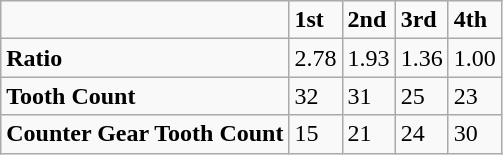<table class="wikitable">
<tr>
<td></td>
<td><strong>1st</strong></td>
<td><strong>2nd</strong></td>
<td><strong>3rd</strong></td>
<td><strong>4th</strong></td>
</tr>
<tr>
<td><strong>Ratio</strong></td>
<td>2.78</td>
<td>1.93</td>
<td>1.36</td>
<td>1.00</td>
</tr>
<tr>
<td><strong>Tooth Count</strong></td>
<td>32</td>
<td>31</td>
<td>25</td>
<td>23</td>
</tr>
<tr>
<td><strong>Counter Gear Tooth Count</strong></td>
<td>15</td>
<td>21</td>
<td>24</td>
<td>30</td>
</tr>
</table>
